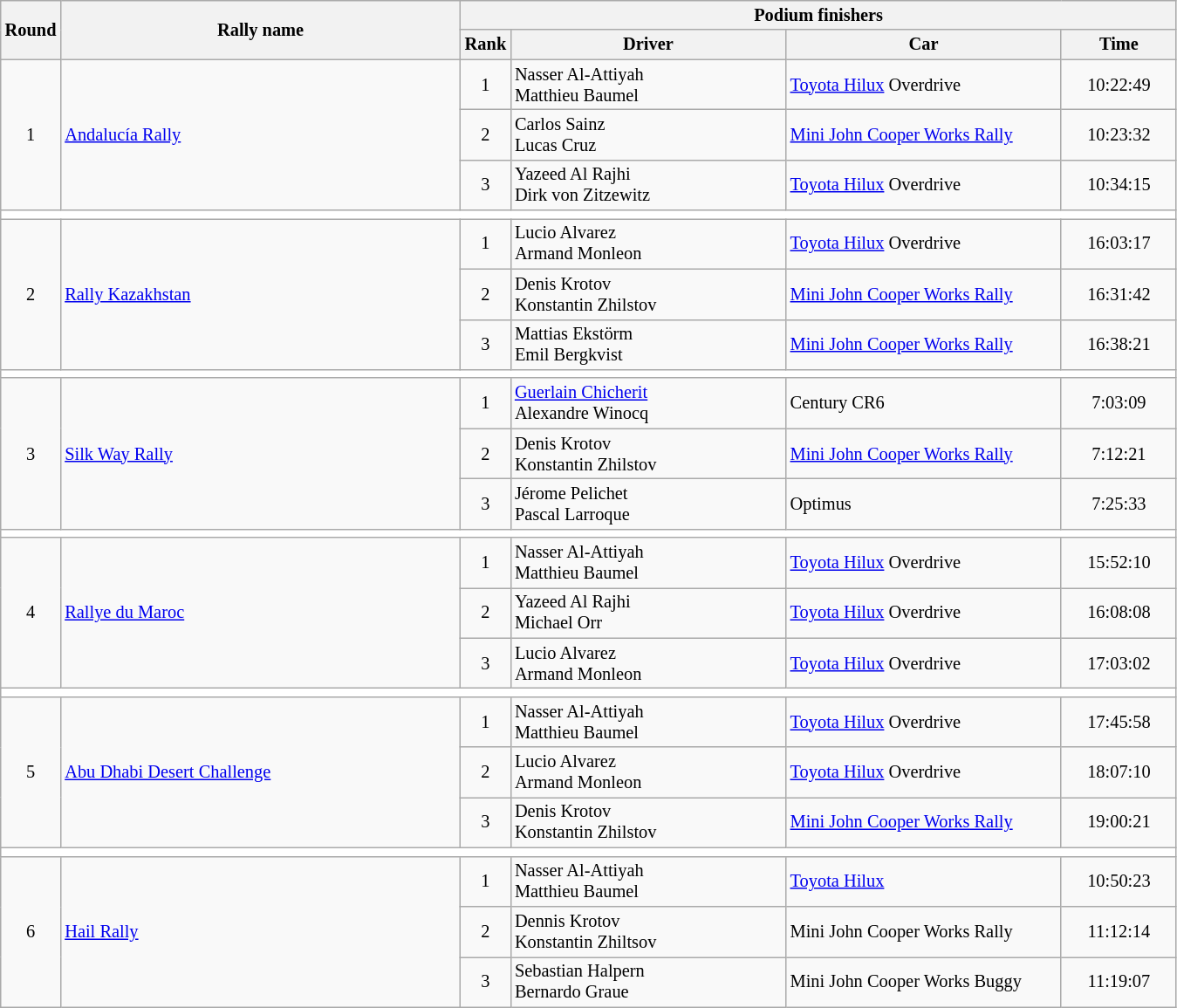<table class="wikitable" style="font-size:85%;">
<tr>
<th rowspan=2>Round</th>
<th style="width:22em" rowspan=2>Rally name</th>
<th colspan=4>Podium finishers</th>
</tr>
<tr>
<th>Rank</th>
<th style="width:15em">Driver</th>
<th style="width:15em">Car</th>
<th style="width:6em">Time</th>
</tr>
<tr>
<td rowspan=3 align=center>1</td>
<td rowspan=3> <a href='#'>Andalucía Rally</a></td>
<td align=center>1</td>
<td> Nasser Al-Attiyah <br> Matthieu Baumel</td>
<td><a href='#'>Toyota Hilux</a> Overdrive</td>
<td align=center>10:22:49</td>
</tr>
<tr>
<td align=center>2</td>
<td> Carlos Sainz <br> Lucas Cruz</td>
<td><a href='#'>Mini John Cooper Works Rally</a></td>
<td align=center>10:23:32</td>
</tr>
<tr>
<td align=center>3</td>
<td> Yazeed Al Rajhi <br> Dirk von Zitzewitz</td>
<td><a href='#'>Toyota Hilux</a> Overdrive</td>
<td align=center>10:34:15</td>
</tr>
<tr style="background:white;">
<td colspan=6></td>
</tr>
<tr>
<td rowspan=3 align=center>2</td>
<td rowspan=3> <a href='#'>Rally Kazakhstan</a></td>
<td align=center>1</td>
<td> Lucio Alvarez<br> Armand Monleon</td>
<td><a href='#'>Toyota Hilux</a> Overdrive</td>
<td align=center>16:03:17</td>
</tr>
<tr>
<td align=center>2</td>
<td> Denis Krotov<br> Konstantin Zhilstov</td>
<td><a href='#'>Mini John Cooper Works Rally</a></td>
<td align=center>16:31:42</td>
</tr>
<tr>
<td align=center>3</td>
<td> Mattias Ekstörm<br> Emil Bergkvist</td>
<td><a href='#'>Mini John Cooper Works Rally</a></td>
<td align=center>16:38:21</td>
</tr>
<tr style="background:white;">
<td colspan=6></td>
</tr>
<tr>
<td rowspan=3 align=center>3</td>
<td rowspan=3> <a href='#'>Silk Way Rally</a></td>
<td align=center>1</td>
<td> <a href='#'>Guerlain Chicherit</a><br> Alexandre Winocq</td>
<td>Century CR6</td>
<td align=center>7:03:09</td>
</tr>
<tr>
<td align=center>2</td>
<td> Denis Krotov<br> Konstantin Zhilstov</td>
<td><a href='#'>Mini John Cooper Works Rally</a></td>
<td align=center>7:12:21</td>
</tr>
<tr>
<td align=center>3</td>
<td> Jérome Pelichet<br> Pascal Larroque</td>
<td>Optimus</td>
<td align=center>7:25:33</td>
</tr>
<tr style="background:white;">
<td colspan=6></td>
</tr>
<tr>
<td rowspan="3" align="center">4</td>
<td rowspan="3"> <a href='#'>Rallye du Maroc</a></td>
<td align="center">1</td>
<td> Nasser Al-Attiyah <br> Matthieu Baumel</td>
<td><a href='#'>Toyota Hilux</a> Overdrive</td>
<td align=center>15:52:10</td>
</tr>
<tr>
<td align=center>2</td>
<td> Yazeed Al Rajhi <br> Michael Orr</td>
<td><a href='#'>Toyota Hilux</a> Overdrive</td>
<td align=center>16:08:08</td>
</tr>
<tr>
<td align=center>3</td>
<td> Lucio Alvarez <br> Armand Monleon</td>
<td><a href='#'>Toyota Hilux</a> Overdrive</td>
<td align=center>17:03:02</td>
</tr>
<tr style="background:white;">
<td colspan=6></td>
</tr>
<tr>
<td rowspan=3 align=center>5</td>
<td rowspan=3> <a href='#'>Abu Dhabi Desert Challenge</a></td>
<td align=center>1</td>
<td> Nasser Al-Attiyah <br> Matthieu Baumel</td>
<td><a href='#'>Toyota Hilux</a> Overdrive</td>
<td align=center>17:45:58</td>
</tr>
<tr>
<td align=center>2</td>
<td> Lucio Alvarez <br> Armand Monleon</td>
<td><a href='#'>Toyota Hilux</a> Overdrive</td>
<td align=center>18:07:10</td>
</tr>
<tr>
<td align=center>3</td>
<td> Denis Krotov <br> Konstantin Zhilstov</td>
<td><a href='#'>Mini John Cooper Works Rally</a></td>
<td align=center>19:00:21</td>
</tr>
<tr style="background:white;">
<td colspan=6></td>
</tr>
<tr>
<td rowspan=3 align=center>6</td>
<td rowspan=3> <a href='#'>Hail Rally</a></td>
<td align=center>1</td>
<td> Nasser Al-Attiyah <br> Matthieu Baumel</td>
<td><a href='#'>Toyota Hilux</a></td>
<td align=center>10:50:23</td>
</tr>
<tr>
<td align=center>2</td>
<td> Dennis Krotov <br> Konstantin Zhiltsov</td>
<td>Mini John Cooper Works Rally</td>
<td align=center>11:12:14</td>
</tr>
<tr>
<td align=center>3</td>
<td> Sebastian Halpern <br> Bernardo Graue</td>
<td>Mini John Cooper Works Buggy</td>
<td align=center>11:19:07</td>
</tr>
</table>
